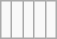<table class="wikitable">
<tr>
<td><br></td>
<td><br></td>
<td><br></td>
<td><br></td>
<td><br></td>
</tr>
</table>
